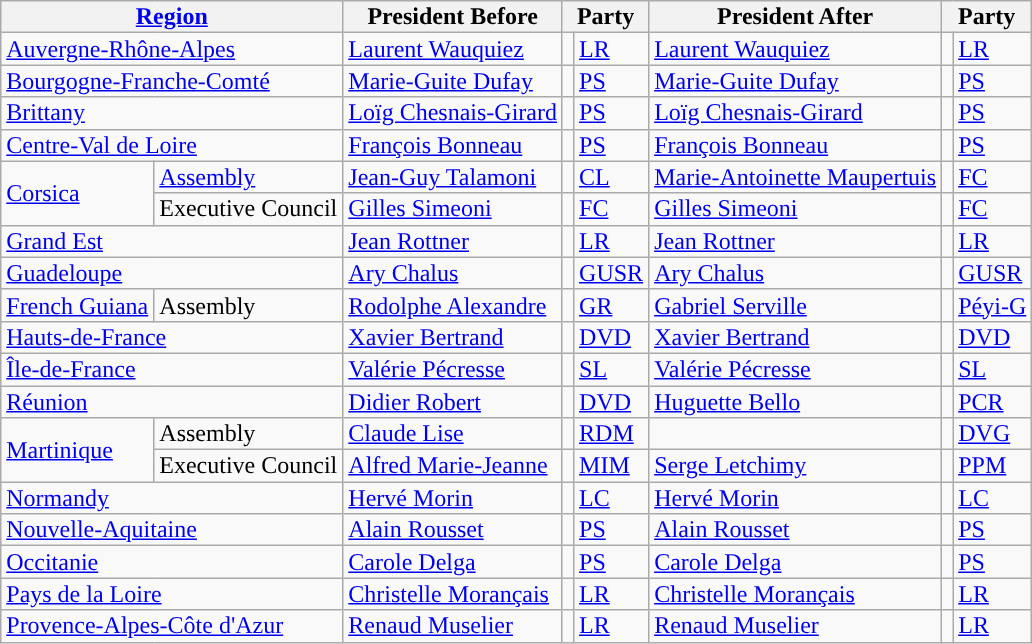<table class="wikitable sortable collapsible" style="text-align: left;line-height:14px;">
<tr>
<th colspan=2><a href='#'>Region</a></th>
<th>President Before</th>
<th colspan=2>Party</th>
<th>President After</th>
<th colspan=2>Party</th>
</tr>
<tr>
<td colspan=2><a href='#'>Auvergne-Rhône-Alpes</a></td>
<td><a href='#'>Laurent Wauquiez</a></td>
<td style="color:inherit;background:"></td>
<td><a href='#'>LR</a></td>
<td><a href='#'>Laurent Wauquiez</a></td>
<td style="color:inherit;background:"></td>
<td><a href='#'>LR</a></td>
</tr>
<tr>
<td colspan=2><a href='#'>Bourgogne-Franche-Comté</a></td>
<td><a href='#'>Marie-Guite Dufay</a></td>
<td style="color:inherit;background:"></td>
<td><a href='#'>PS</a></td>
<td><a href='#'>Marie-Guite Dufay</a></td>
<td style="color:inherit;background:"></td>
<td><a href='#'>PS</a></td>
</tr>
<tr>
<td colspan=2><a href='#'>Brittany</a></td>
<td><a href='#'>Loïg Chesnais-Girard</a></td>
<td style="color:inherit;background:"></td>
<td><a href='#'>PS</a></td>
<td><a href='#'>Loïg Chesnais-Girard</a></td>
<td style="color:inherit;background:"></td>
<td><a href='#'>PS</a></td>
</tr>
<tr>
<td colspan=2><a href='#'>Centre-Val de Loire</a></td>
<td><a href='#'>François Bonneau</a></td>
<td style="color:inherit;background:"></td>
<td><a href='#'>PS</a></td>
<td><a href='#'>François Bonneau</a></td>
<td style="color:inherit;background:"></td>
<td><a href='#'>PS</a></td>
</tr>
<tr>
<td rowspan=2><a href='#'>Corsica</a></td>
<td><a href='#'>Assembly</a></td>
<td><a href='#'>Jean-Guy Talamoni</a></td>
<td style="color:inherit;background:"></td>
<td><a href='#'>CL</a></td>
<td><a href='#'>Marie-Antoinette Maupertuis</a></td>
<td style="color:inherit;background:"></td>
<td><a href='#'>FC</a></td>
</tr>
<tr>
<td>Executive Council</td>
<td><a href='#'>Gilles Simeoni</a></td>
<td style="color:inherit;background:"></td>
<td><a href='#'>FC</a></td>
<td><a href='#'>Gilles Simeoni</a></td>
<td style="color:inherit;background:"></td>
<td><a href='#'>FC</a></td>
</tr>
<tr>
<td colspan=2><a href='#'>Grand Est</a></td>
<td><a href='#'>Jean Rottner</a></td>
<td style="color:inherit;background:"></td>
<td><a href='#'>LR</a></td>
<td><a href='#'>Jean Rottner</a></td>
<td style="color:inherit;background:"></td>
<td><a href='#'>LR</a></td>
</tr>
<tr>
<td colspan=2><a href='#'>Guadeloupe</a></td>
<td><a href='#'>Ary Chalus</a></td>
<td style="color:inherit;background:"></td>
<td><a href='#'>GUSR</a></td>
<td><a href='#'>Ary Chalus</a></td>
<td style="color:inherit;background:"></td>
<td><a href='#'>GUSR</a></td>
</tr>
<tr>
<td><a href='#'>French Guiana</a></td>
<td>Assembly</td>
<td><a href='#'>Rodolphe Alexandre</a></td>
<td style="color:inherit;background:"></td>
<td><a href='#'>GR</a></td>
<td><a href='#'>Gabriel Serville</a></td>
<td style="color:inherit;background:"></td>
<td><a href='#'>Péyi-G</a></td>
</tr>
<tr>
<td colspan=2><a href='#'>Hauts-de-France</a></td>
<td><a href='#'>Xavier Bertrand</a></td>
<td style="color:inherit;background:"></td>
<td><a href='#'>DVD</a></td>
<td><a href='#'>Xavier Bertrand</a></td>
<td style="color:inherit;background:"></td>
<td><a href='#'>DVD</a></td>
</tr>
<tr>
<td colspan=2><a href='#'>Île-de-France</a></td>
<td><a href='#'>Valérie Pécresse</a></td>
<td style="color:inherit;background:"></td>
<td><a href='#'>SL</a></td>
<td><a href='#'>Valérie Pécresse</a></td>
<td style="color:inherit;background:"></td>
<td><a href='#'>SL</a></td>
</tr>
<tr>
<td colspan=2><a href='#'>Réunion</a></td>
<td><a href='#'>Didier Robert</a></td>
<td style="color:inherit;background:"></td>
<td><a href='#'>DVD</a></td>
<td><a href='#'>Huguette Bello</a></td>
<td style="color:inherit;background:"></td>
<td><a href='#'>PCR</a></td>
</tr>
<tr>
<td rowspan=2><a href='#'>Martinique</a></td>
<td>Assembly</td>
<td><a href='#'>Claude Lise</a></td>
<td style="color:inherit;background:"></td>
<td><a href='#'>RDM</a></td>
<td></td>
<td style="color:inherit;background:"></td>
<td><a href='#'>DVG</a></td>
</tr>
<tr>
<td>Executive Council</td>
<td><a href='#'>Alfred Marie-Jeanne</a></td>
<td style="color:inherit;background:"></td>
<td><a href='#'>MIM</a></td>
<td><a href='#'>Serge Letchimy</a></td>
<td style="color:inherit;background:"></td>
<td><a href='#'>PPM</a></td>
</tr>
<tr>
<td colspan=2><a href='#'>Normandy</a></td>
<td><a href='#'>Hervé Morin</a></td>
<td style="color:inherit;background:"></td>
<td><a href='#'>LC</a></td>
<td><a href='#'>Hervé Morin</a></td>
<td style="color:inherit;background:"></td>
<td><a href='#'>LC</a></td>
</tr>
<tr>
<td colspan=2><a href='#'>Nouvelle-Aquitaine</a></td>
<td><a href='#'>Alain Rousset</a></td>
<td style="color:inherit;background:"></td>
<td><a href='#'>PS</a></td>
<td><a href='#'>Alain Rousset</a></td>
<td style="color:inherit;background:"></td>
<td><a href='#'>PS</a></td>
</tr>
<tr>
<td colspan=2><a href='#'>Occitanie</a></td>
<td><a href='#'>Carole Delga</a></td>
<td style="color:inherit;background:"></td>
<td><a href='#'>PS</a></td>
<td><a href='#'>Carole Delga</a></td>
<td style="color:inherit;background:"></td>
<td><a href='#'>PS</a></td>
</tr>
<tr>
<td colspan=2><a href='#'>Pays de la Loire</a></td>
<td><a href='#'>Christelle Morançais</a></td>
<td style="color:inherit;background:"></td>
<td><a href='#'>LR</a></td>
<td><a href='#'>Christelle Morançais</a></td>
<td style="color:inherit;background:"></td>
<td><a href='#'>LR</a></td>
</tr>
<tr>
<td colspan=2><a href='#'>Provence-Alpes-Côte d'Azur</a></td>
<td><a href='#'>Renaud Muselier</a></td>
<td style="color:inherit;background:"></td>
<td><a href='#'>LR</a></td>
<td><a href='#'>Renaud Muselier</a></td>
<td style="color:inherit;background:"></td>
<td><a href='#'>LR</a></td>
</tr>
</table>
